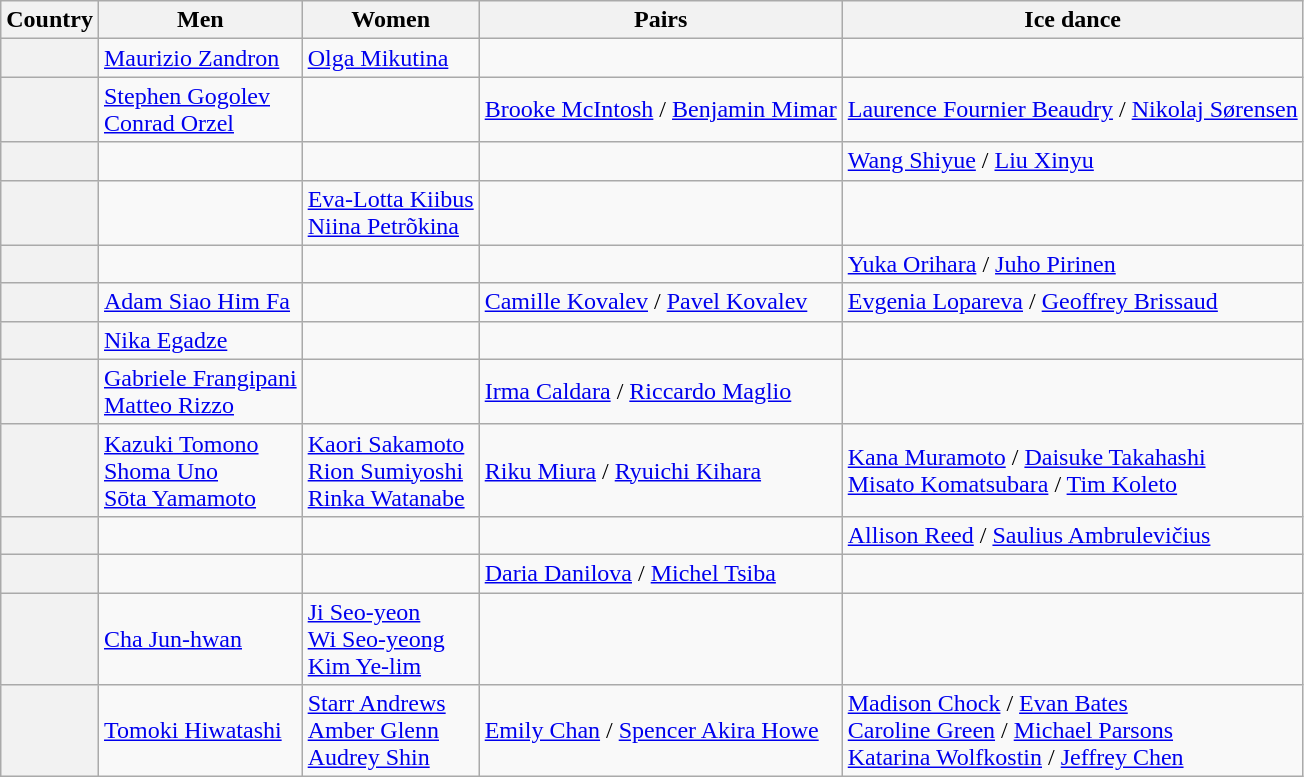<table class="wikitable unsortable" style="text-align:left;">
<tr>
<th scope="col">Country</th>
<th scope="col">Men</th>
<th scope="col">Women</th>
<th scope="col">Pairs</th>
<th scope="col">Ice dance</th>
</tr>
<tr>
<th scope="row" style="text-align:left"></th>
<td><a href='#'>Maurizio Zandron</a></td>
<td><a href='#'>Olga Mikutina</a></td>
<td></td>
<td></td>
</tr>
<tr>
<th scope="row" style="text-align:left"></th>
<td><a href='#'>Stephen Gogolev</a> <br> <a href='#'>Conrad Orzel</a></td>
<td></td>
<td><a href='#'>Brooke McIntosh</a> / <a href='#'>Benjamin Mimar</a></td>
<td><a href='#'>Laurence Fournier Beaudry</a> / <a href='#'>Nikolaj Sørensen</a></td>
</tr>
<tr>
<th scope="row" style="text-align:left"></th>
<td></td>
<td></td>
<td></td>
<td><a href='#'>Wang Shiyue</a> / <a href='#'>Liu Xinyu</a></td>
</tr>
<tr>
<th scope="row" style="text-align:left"></th>
<td></td>
<td><a href='#'>Eva-Lotta Kiibus</a><br><a href='#'>Niina Petrõkina</a></td>
<td></td>
<td></td>
</tr>
<tr>
<th scope="row" style="text-align:left"></th>
<td></td>
<td></td>
<td></td>
<td><a href='#'>Yuka Orihara</a> / <a href='#'>Juho Pirinen</a></td>
</tr>
<tr>
<th scope="row" style="text-align:left"></th>
<td><a href='#'>Adam Siao Him Fa</a></td>
<td></td>
<td><a href='#'>Camille Kovalev</a> / <a href='#'>Pavel Kovalev</a></td>
<td><a href='#'>Evgenia Lopareva</a> / <a href='#'>Geoffrey Brissaud</a></td>
</tr>
<tr>
<th scope="row" style="text-align:left"></th>
<td><a href='#'>Nika Egadze</a></td>
<td></td>
<td></td>
<td></td>
</tr>
<tr>
<th scope="row" style="text-align:left"></th>
<td><a href='#'>Gabriele Frangipani</a><br><a href='#'>Matteo Rizzo</a></td>
<td></td>
<td><a href='#'>Irma Caldara</a> / <a href='#'>Riccardo Maglio</a></td>
<td></td>
</tr>
<tr>
<th scope="row" style="text-align:left"></th>
<td><a href='#'>Kazuki Tomono</a><br><a href='#'>Shoma Uno</a><br><a href='#'>Sōta Yamamoto</a></td>
<td><a href='#'>Kaori Sakamoto</a><br><a href='#'>Rion Sumiyoshi</a><br><a href='#'>Rinka Watanabe</a></td>
<td><a href='#'>Riku Miura</a> / <a href='#'>Ryuichi Kihara</a></td>
<td><a href='#'>Kana Muramoto</a> / <a href='#'>Daisuke Takahashi</a><br><a href='#'>Misato Komatsubara</a> / <a href='#'>Tim Koleto</a></td>
</tr>
<tr>
<th scope="row" style="text-align:left"></th>
<td></td>
<td></td>
<td></td>
<td><a href='#'>Allison Reed</a> / <a href='#'>Saulius Ambrulevičius</a></td>
</tr>
<tr>
<th scope="row" style="text-align:left"></th>
<td></td>
<td></td>
<td><a href='#'>Daria Danilova</a> / <a href='#'>Michel Tsiba</a></td>
<td></td>
</tr>
<tr>
<th scope="row" style="text-align:left"></th>
<td><a href='#'>Cha Jun-hwan</a></td>
<td><a href='#'>Ji Seo-yeon</a><br><a href='#'>Wi Seo-yeong</a><br><a href='#'>Kim Ye-lim</a></td>
<td></td>
<td></td>
</tr>
<tr>
<th scope="row" style="text-align:left"></th>
<td><a href='#'>Tomoki Hiwatashi</a></td>
<td><a href='#'>Starr Andrews</a><br><a href='#'>Amber Glenn</a><br><a href='#'>Audrey Shin</a></td>
<td><a href='#'>Emily Chan</a> / <a href='#'>Spencer Akira Howe</a></td>
<td><a href='#'>Madison Chock</a> / <a href='#'>Evan Bates</a><br><a href='#'>Caroline Green</a> / <a href='#'>Michael Parsons</a><br><a href='#'>Katarina Wolfkostin</a> / <a href='#'>Jeffrey Chen</a></td>
</tr>
</table>
